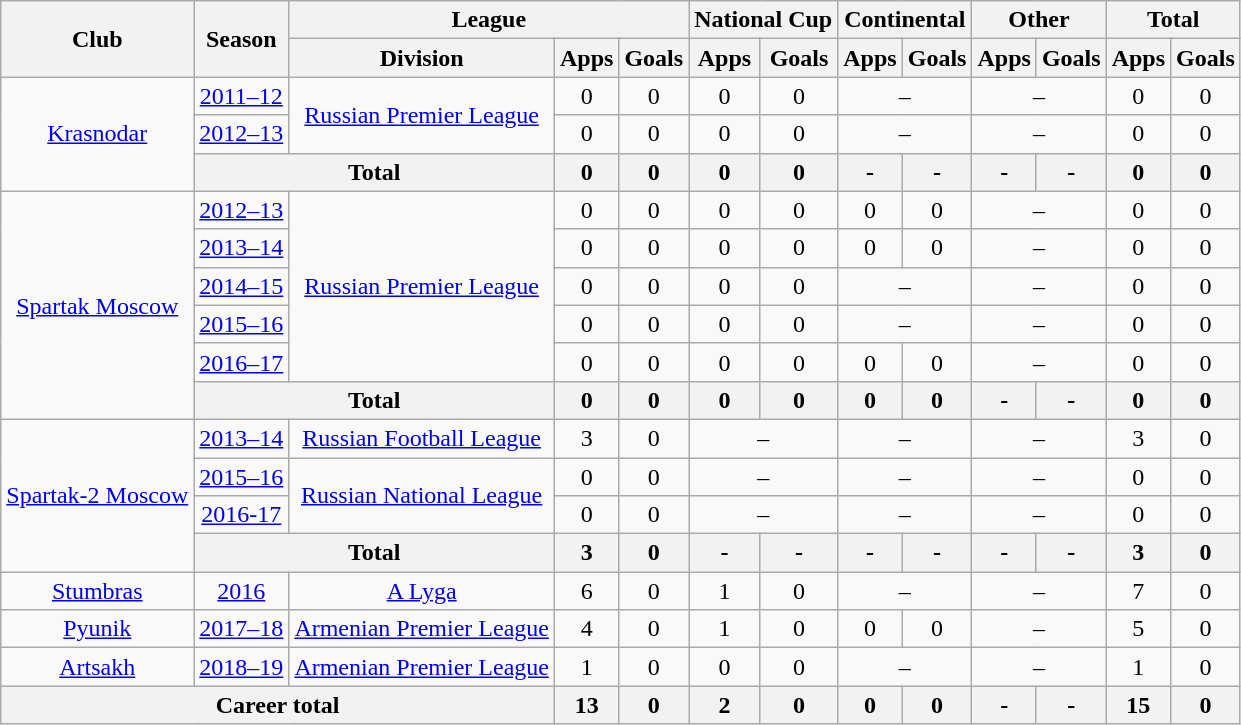<table class="wikitable" style="text-align: center;">
<tr>
<th rowspan="2">Club</th>
<th rowspan="2">Season</th>
<th colspan="3">League</th>
<th colspan="2">National Cup</th>
<th colspan="2">Continental</th>
<th colspan="2">Other</th>
<th colspan="2">Total</th>
</tr>
<tr>
<th>Division</th>
<th>Apps</th>
<th>Goals</th>
<th>Apps</th>
<th>Goals</th>
<th>Apps</th>
<th>Goals</th>
<th>Apps</th>
<th>Goals</th>
<th>Apps</th>
<th>Goals</th>
</tr>
<tr>
<td rowspan="3" valign="center"><a href='#'>Krasnodar</a></td>
<td><a href='#'>2011–12</a></td>
<td rowspan="2" valign="center"><a href='#'>Russian Premier League</a></td>
<td>0</td>
<td>0</td>
<td>0</td>
<td>0</td>
<td colspan="2">–</td>
<td colspan="2">–</td>
<td>0</td>
<td>0</td>
</tr>
<tr>
<td><a href='#'>2012–13</a></td>
<td>0</td>
<td>0</td>
<td>0</td>
<td>0</td>
<td colspan="2">–</td>
<td colspan="2">–</td>
<td>0</td>
<td>0</td>
</tr>
<tr>
<th colspan="2">Total</th>
<th>0</th>
<th>0</th>
<th>0</th>
<th>0</th>
<th>-</th>
<th>-</th>
<th>-</th>
<th>-</th>
<th>0</th>
<th>0</th>
</tr>
<tr>
<td rowspan="6" valign="center"><a href='#'>Spartak Moscow</a></td>
<td><a href='#'>2012–13</a></td>
<td rowspan="5" valign="center"><a href='#'>Russian Premier League</a></td>
<td>0</td>
<td>0</td>
<td>0</td>
<td>0</td>
<td>0</td>
<td>0</td>
<td colspan="2">–</td>
<td>0</td>
<td>0</td>
</tr>
<tr>
<td><a href='#'>2013–14</a></td>
<td>0</td>
<td>0</td>
<td>0</td>
<td>0</td>
<td>0</td>
<td>0</td>
<td colspan="2">–</td>
<td>0</td>
<td>0</td>
</tr>
<tr>
<td><a href='#'>2014–15</a></td>
<td>0</td>
<td>0</td>
<td>0</td>
<td>0</td>
<td colspan="2">–</td>
<td colspan="2">–</td>
<td>0</td>
<td>0</td>
</tr>
<tr>
<td><a href='#'>2015–16</a></td>
<td>0</td>
<td>0</td>
<td>0</td>
<td>0</td>
<td colspan="2">–</td>
<td colspan="2">–</td>
<td>0</td>
<td>0</td>
</tr>
<tr>
<td><a href='#'>2016–17</a></td>
<td>0</td>
<td>0</td>
<td>0</td>
<td>0</td>
<td>0</td>
<td>0</td>
<td colspan="2">–</td>
<td>0</td>
<td>0</td>
</tr>
<tr>
<th colspan="2">Total</th>
<th>0</th>
<th>0</th>
<th>0</th>
<th>0</th>
<th>0</th>
<th>0</th>
<th>-</th>
<th>-</th>
<th>0</th>
<th>0</th>
</tr>
<tr>
<td rowspan="4" valign="center"><a href='#'>Spartak-2 Moscow</a></td>
<td><a href='#'>2013–14</a></td>
<td valign="center"><a href='#'>Russian Football League</a></td>
<td>3</td>
<td>0</td>
<td colspan="2">–</td>
<td colspan="2">–</td>
<td colspan="2">–</td>
<td>3</td>
<td>0</td>
</tr>
<tr>
<td><a href='#'>2015–16</a></td>
<td rowspan="2" valign="center"><a href='#'>Russian National League</a></td>
<td>0</td>
<td>0</td>
<td colspan="2">–</td>
<td colspan="2">–</td>
<td colspan="2">–</td>
<td>0</td>
<td>0</td>
</tr>
<tr>
<td><a href='#'>2016-17</a></td>
<td>0</td>
<td>0</td>
<td colspan="2">–</td>
<td colspan="2">–</td>
<td colspan="2">–</td>
<td>0</td>
<td>0</td>
</tr>
<tr>
<th colspan="2">Total</th>
<th>3</th>
<th>0</th>
<th>-</th>
<th>-</th>
<th>-</th>
<th>-</th>
<th>-</th>
<th>-</th>
<th>3</th>
<th>0</th>
</tr>
<tr>
<td valign="center"><a href='#'>Stumbras</a></td>
<td><a href='#'>2016</a></td>
<td><a href='#'>A Lyga</a></td>
<td>6</td>
<td>0</td>
<td>1</td>
<td>0</td>
<td colspan="2">–</td>
<td colspan="2">–</td>
<td>7</td>
<td>0</td>
</tr>
<tr>
<td valign="center"><a href='#'>Pyunik</a></td>
<td><a href='#'>2017–18</a></td>
<td><a href='#'>Armenian Premier League</a></td>
<td>4</td>
<td>0</td>
<td>1</td>
<td>0</td>
<td>0</td>
<td>0</td>
<td colspan="2">–</td>
<td>5</td>
<td>0</td>
</tr>
<tr>
<td valign="center"><a href='#'>Artsakh</a></td>
<td><a href='#'>2018–19</a></td>
<td><a href='#'>Armenian Premier League</a></td>
<td>1</td>
<td>0</td>
<td>0</td>
<td>0</td>
<td colspan="2">–</td>
<td colspan="2">–</td>
<td>1</td>
<td>0</td>
</tr>
<tr>
<th colspan="3">Career total</th>
<th>13</th>
<th>0</th>
<th>2</th>
<th>0</th>
<th>0</th>
<th>0</th>
<th>-</th>
<th>-</th>
<th>15</th>
<th>0</th>
</tr>
</table>
